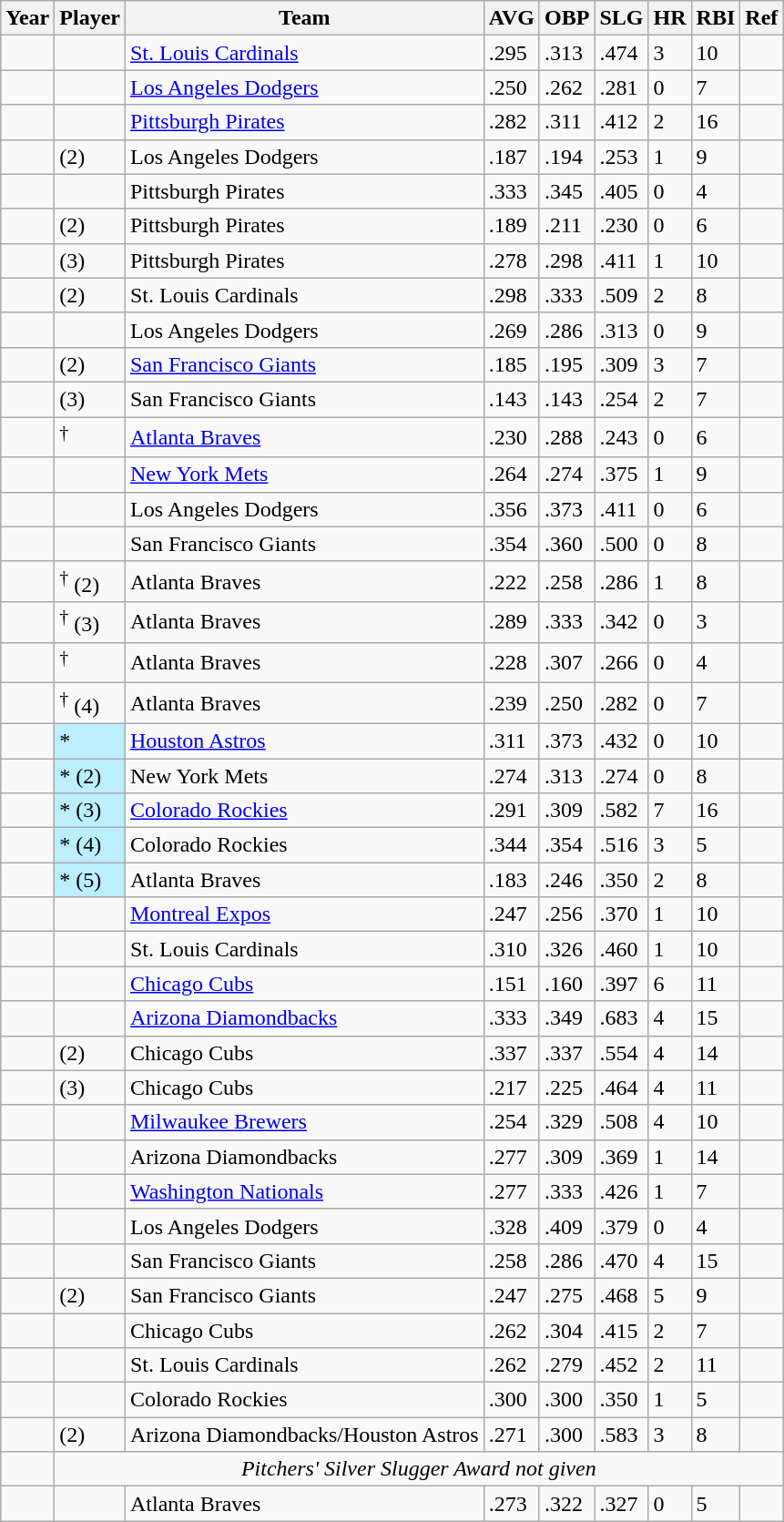<table class="wikitable sortable" border="1">
<tr>
<th>Year</th>
<th>Player</th>
<th>Team</th>
<th>AVG</th>
<th>OBP</th>
<th>SLG</th>
<th>HR</th>
<th>RBI</th>
<th class="unsortable">Ref</th>
</tr>
<tr>
<td></td>
<td></td>
<td><a href='#'>St. Louis Cardinals</a></td>
<td>.295</td>
<td>.313</td>
<td>.474</td>
<td>3</td>
<td>10</td>
<td></td>
</tr>
<tr>
<td></td>
<td></td>
<td><a href='#'>Los Angeles Dodgers</a></td>
<td>.250</td>
<td>.262</td>
<td>.281</td>
<td>0</td>
<td>7</td>
<td></td>
</tr>
<tr>
<td></td>
<td></td>
<td><a href='#'>Pittsburgh Pirates</a></td>
<td>.282</td>
<td>.311</td>
<td>.412</td>
<td>2</td>
<td>16</td>
<td></td>
</tr>
<tr>
<td></td>
<td> (2)</td>
<td>Los Angeles Dodgers</td>
<td>.187</td>
<td>.194</td>
<td>.253</td>
<td>1</td>
<td>9</td>
<td></td>
</tr>
<tr>
<td></td>
<td></td>
<td>Pittsburgh Pirates</td>
<td>.333</td>
<td>.345</td>
<td>.405</td>
<td>0</td>
<td>4</td>
<td></td>
</tr>
<tr>
<td></td>
<td> (2)</td>
<td>Pittsburgh Pirates</td>
<td>.189</td>
<td>.211</td>
<td>.230</td>
<td>0</td>
<td>6</td>
<td></td>
</tr>
<tr>
<td></td>
<td> (3)</td>
<td>Pittsburgh Pirates</td>
<td>.278</td>
<td>.298</td>
<td>.411</td>
<td>1</td>
<td>10</td>
<td></td>
</tr>
<tr>
<td></td>
<td> (2)</td>
<td>St. Louis Cardinals</td>
<td>.298</td>
<td>.333</td>
<td>.509</td>
<td>2</td>
<td>8</td>
<td></td>
</tr>
<tr>
<td></td>
<td></td>
<td>Los Angeles Dodgers</td>
<td>.269</td>
<td>.286</td>
<td>.313</td>
<td>0</td>
<td>9</td>
<td></td>
</tr>
<tr>
<td></td>
<td> (2)</td>
<td><a href='#'>San Francisco Giants</a></td>
<td>.185</td>
<td>.195</td>
<td>.309</td>
<td>3</td>
<td>7</td>
<td></td>
</tr>
<tr>
<td></td>
<td> (3)</td>
<td>San Francisco Giants</td>
<td>.143</td>
<td>.143</td>
<td>.254</td>
<td>2</td>
<td>7</td>
<td></td>
</tr>
<tr>
<td></td>
<td><sup>†</sup></td>
<td><a href='#'>Atlanta Braves</a></td>
<td>.230</td>
<td>.288</td>
<td>.243</td>
<td>0</td>
<td>6</td>
<td></td>
</tr>
<tr>
<td></td>
<td></td>
<td><a href='#'>New York Mets</a></td>
<td>.264</td>
<td>.274</td>
<td>.375</td>
<td>1</td>
<td>9</td>
<td></td>
</tr>
<tr>
<td></td>
<td></td>
<td>Los Angeles Dodgers</td>
<td>.356</td>
<td>.373</td>
<td>.411</td>
<td>0</td>
<td>6</td>
<td></td>
</tr>
<tr>
<td></td>
<td></td>
<td>San Francisco Giants</td>
<td>.354</td>
<td>.360</td>
<td>.500</td>
<td>0</td>
<td>8</td>
<td></td>
</tr>
<tr>
<td></td>
<td><sup>†</sup> (2)</td>
<td>Atlanta Braves</td>
<td>.222</td>
<td>.258</td>
<td>.286</td>
<td>1</td>
<td>8</td>
<td></td>
</tr>
<tr>
<td></td>
<td><sup>†</sup> (3)</td>
<td>Atlanta Braves</td>
<td>.289</td>
<td>.333</td>
<td>.342</td>
<td>0</td>
<td>3</td>
<td></td>
</tr>
<tr>
<td></td>
<td><sup>†</sup></td>
<td>Atlanta Braves</td>
<td>.228</td>
<td>.307</td>
<td>.266</td>
<td>0</td>
<td>4</td>
<td></td>
</tr>
<tr>
<td></td>
<td><sup>†</sup> (4)</td>
<td>Atlanta Braves</td>
<td>.239</td>
<td>.250</td>
<td>.282</td>
<td>0</td>
<td>7</td>
<td></td>
</tr>
<tr>
<td></td>
<td bgcolor=#bbeeff>*</td>
<td><a href='#'>Houston Astros</a></td>
<td>.311</td>
<td>.373</td>
<td>.432</td>
<td>0</td>
<td>10</td>
<td></td>
</tr>
<tr>
<td></td>
<td bgcolor=#bbeeff>* (2)</td>
<td>New York Mets</td>
<td>.274</td>
<td>.313</td>
<td>.274</td>
<td>0</td>
<td>8</td>
<td></td>
</tr>
<tr>
<td></td>
<td bgcolor=#bbeeff>* (3)</td>
<td><a href='#'>Colorado Rockies</a></td>
<td>.291</td>
<td>.309</td>
<td>.582</td>
<td>7</td>
<td>16</td>
<td></td>
</tr>
<tr>
<td></td>
<td bgcolor=#bbeeff>* (4)</td>
<td>Colorado Rockies</td>
<td>.344</td>
<td>.354</td>
<td>.516</td>
<td>3</td>
<td>5</td>
<td></td>
</tr>
<tr>
<td></td>
<td bgcolor=#bbeeff>* (5)</td>
<td>Atlanta Braves</td>
<td>.183</td>
<td>.246</td>
<td>.350</td>
<td>2</td>
<td>8</td>
<td></td>
</tr>
<tr>
<td></td>
<td></td>
<td><a href='#'>Montreal Expos</a></td>
<td>.247</td>
<td>.256</td>
<td>.370</td>
<td>1</td>
<td>10</td>
<td></td>
</tr>
<tr>
<td></td>
<td></td>
<td>St. Louis Cardinals</td>
<td>.310</td>
<td>.326</td>
<td>.460</td>
<td>1</td>
<td>10</td>
<td></td>
</tr>
<tr>
<td></td>
<td></td>
<td><a href='#'>Chicago Cubs</a></td>
<td>.151</td>
<td>.160</td>
<td>.397</td>
<td>6</td>
<td>11</td>
<td></td>
</tr>
<tr>
<td></td>
<td></td>
<td><a href='#'>Arizona Diamondbacks</a></td>
<td>.333</td>
<td>.349</td>
<td>.683</td>
<td>4</td>
<td>15</td>
<td></td>
</tr>
<tr>
<td></td>
<td> (2)</td>
<td>Chicago Cubs</td>
<td>.337</td>
<td>.337</td>
<td>.554</td>
<td>4</td>
<td>14</td>
<td></td>
</tr>
<tr>
<td></td>
<td> (3)</td>
<td>Chicago Cubs</td>
<td>.217</td>
<td>.225</td>
<td>.464</td>
<td>4</td>
<td>11</td>
<td></td>
</tr>
<tr>
<td></td>
<td></td>
<td><a href='#'>Milwaukee Brewers</a></td>
<td>.254</td>
<td>.329</td>
<td>.508</td>
<td>4</td>
<td>10</td>
<td></td>
</tr>
<tr>
<td></td>
<td></td>
<td>Arizona Diamondbacks</td>
<td>.277</td>
<td>.309</td>
<td>.369</td>
<td>1</td>
<td>14</td>
<td></td>
</tr>
<tr>
<td></td>
<td></td>
<td><a href='#'>Washington Nationals</a></td>
<td>.277</td>
<td>.333</td>
<td>.426</td>
<td>1</td>
<td>7</td>
<td></td>
</tr>
<tr>
<td></td>
<td></td>
<td>Los Angeles Dodgers</td>
<td>.328</td>
<td>.409</td>
<td>.379</td>
<td>0</td>
<td>4</td>
<td></td>
</tr>
<tr>
<td></td>
<td></td>
<td>San Francisco Giants</td>
<td>.258</td>
<td>.286</td>
<td>.470</td>
<td>4</td>
<td>15</td>
<td></td>
</tr>
<tr>
<td></td>
<td> (2)</td>
<td>San Francisco Giants</td>
<td>.247</td>
<td>.275</td>
<td>.468</td>
<td>5</td>
<td>9</td>
<td></td>
</tr>
<tr>
<td></td>
<td></td>
<td>Chicago Cubs</td>
<td>.262</td>
<td>.304</td>
<td>.415</td>
<td>2</td>
<td>7</td>
<td></td>
</tr>
<tr>
<td></td>
<td></td>
<td>St. Louis Cardinals</td>
<td>.262</td>
<td>.279</td>
<td>.452</td>
<td>2</td>
<td>11</td>
<td></td>
</tr>
<tr>
<td></td>
<td></td>
<td>Colorado Rockies</td>
<td>.300</td>
<td>.300</td>
<td>.350</td>
<td>1</td>
<td>5</td>
<td></td>
</tr>
<tr>
<td></td>
<td> (2)</td>
<td>Arizona Diamondbacks/Houston Astros</td>
<td>.271</td>
<td>.300</td>
<td>.583</td>
<td>3</td>
<td>8</td>
<td></td>
</tr>
<tr>
<td></td>
<td colspan=8 style="text-align:center"><em>Pitchers' Silver Slugger Award not given</em></td>
</tr>
<tr>
<td></td>
<td></td>
<td>Atlanta Braves</td>
<td>.273</td>
<td>.322</td>
<td>.327</td>
<td>0</td>
<td>5</td>
<td></td>
</tr>
</table>
